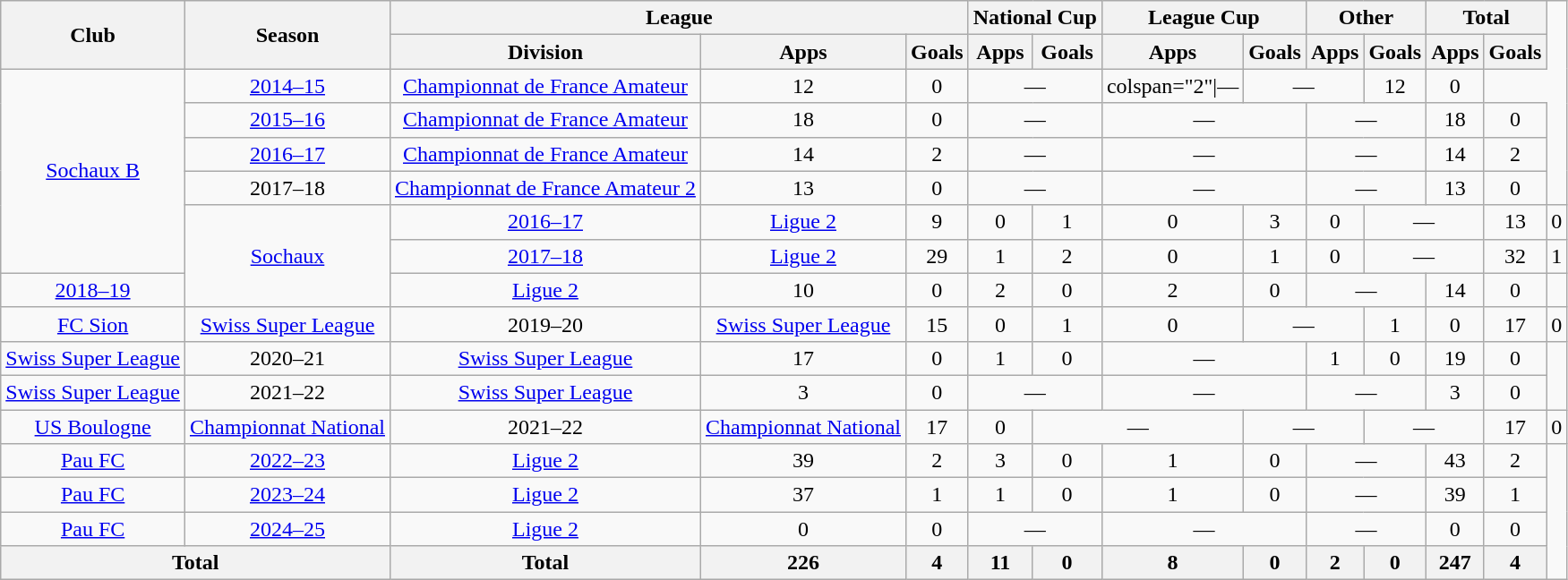<table class="wikitable" style="text-align: center">
<tr>
<th rowspan=2>Club</th>
<th rowspan=2>Season</th>
<th colspan=3>League</th>
<th colspan=2>National Cup</th>
<th colspan=2>League Cup</th>
<th colspan=2>Other</th>
<th colspan=2>Total</th>
</tr>
<tr>
<th>Division</th>
<th>Apps</th>
<th>Goals</th>
<th>Apps</th>
<th>Goals</th>
<th>Apps</th>
<th>Goals</th>
<th>Apps</th>
<th>Goals</th>
<th>Apps</th>
<th>Goals</th>
</tr>
<tr>
<td rowspan="6"><a href='#'>Sochaux B</a></td>
<td><a href='#'>2014–15</a></td>
<td><a href='#'>Championnat de France Amateur</a></td>
<td>12</td>
<td>0</td>
<td colspan="2">—</td>
<td>colspan="2"|—</td>
<td colspan="2">—</td>
<td>12</td>
<td>0</td>
</tr>
<tr>
<td><a href='#'>2015–16</a></td>
<td><a href='#'>Championnat de France Amateur</a></td>
<td>18</td>
<td>0</td>
<td colspan="2">—</td>
<td colspan="2">—</td>
<td colspan="2">—</td>
<td>18</td>
<td>0</td>
</tr>
<tr>
<td><a href='#'>2016–17</a></td>
<td><a href='#'>Championnat de France Amateur</a></td>
<td>14</td>
<td>2</td>
<td colspan="2">—</td>
<td colspan="2">—</td>
<td colspan="2">—</td>
<td>14</td>
<td>2</td>
</tr>
<tr>
<td>2017–18</td>
<td><a href='#'>Championnat de France Amateur 2</a></td>
<td>13</td>
<td>0</td>
<td colspan="2">—</td>
<td colspan="2">—</td>
<td colspan="2">—</td>
<td>13</td>
<td>0</td>
</tr>
<tr>
<td rowspan="3"><a href='#'>Sochaux</a></td>
<td><a href='#'>2016–17</a></td>
<td><a href='#'>Ligue 2</a></td>
<td>9</td>
<td>0</td>
<td>1</td>
<td>0</td>
<td>3</td>
<td>0</td>
<td colspan="2">—</td>
<td>13</td>
<td>0</td>
</tr>
<tr>
<td><a href='#'>2017–18</a></td>
<td><a href='#'>Ligue 2</a></td>
<td>29</td>
<td>1</td>
<td>2</td>
<td>0</td>
<td>1</td>
<td>0</td>
<td colspan="2">—</td>
<td>32</td>
<td>1</td>
</tr>
<tr>
<td><a href='#'>2018–19</a></td>
<td><a href='#'>Ligue 2</a></td>
<td>10</td>
<td>0</td>
<td>2</td>
<td>0</td>
<td>2</td>
<td>0</td>
<td colspan="2">—</td>
<td>14</td>
<td>0</td>
</tr>
<tr>
<td><a href='#'>FC Sion</a></td>
<td><a href='#'>Swiss Super League</a></td>
<td>2019–20</td>
<td><a href='#'>Swiss Super League</a></td>
<td>15</td>
<td>0</td>
<td>1</td>
<td>0</td>
<td colspan="2">—</td>
<td>1</td>
<td>0</td>
<td>17</td>
<td>0</td>
</tr>
<tr>
<td><a href='#'>Swiss Super League</a></td>
<td>2020–21</td>
<td><a href='#'>Swiss Super League</a></td>
<td>17</td>
<td>0</td>
<td>1</td>
<td>0</td>
<td colspan="2">—</td>
<td>1</td>
<td>0</td>
<td>19</td>
<td>0</td>
</tr>
<tr>
<td><a href='#'>Swiss Super League</a></td>
<td>2021–22</td>
<td><a href='#'>Swiss Super League</a></td>
<td>3</td>
<td>0</td>
<td colspan="2">—</td>
<td colspan="2">—</td>
<td colspan="2">—</td>
<td>3</td>
<td>0</td>
</tr>
<tr>
<td><a href='#'>US Boulogne</a></td>
<td><a href='#'>Championnat National</a></td>
<td>2021–22</td>
<td><a href='#'>Championnat National</a></td>
<td>17</td>
<td>0</td>
<td colspan="2">—</td>
<td colspan="2">—</td>
<td colspan="2">—</td>
<td>17</td>
<td>0</td>
</tr>
<tr>
<td><a href='#'>Pau FC</a></td>
<td><a href='#'>2022–23</a></td>
<td><a href='#'>Ligue 2</a></td>
<td>39</td>
<td>2</td>
<td>3</td>
<td>0</td>
<td>1</td>
<td>0</td>
<td colspan="2">—</td>
<td>43</td>
<td>2</td>
</tr>
<tr>
<td><a href='#'>Pau FC</a></td>
<td><a href='#'>2023–24</a></td>
<td><a href='#'>Ligue 2</a></td>
<td>37</td>
<td>1</td>
<td>1</td>
<td>0</td>
<td>1</td>
<td>0</td>
<td colspan="2">—</td>
<td>39</td>
<td>1</td>
</tr>
<tr>
<td><a href='#'>Pau FC</a></td>
<td><a href='#'>2024–25</a></td>
<td><a href='#'>Ligue 2</a></td>
<td>0</td>
<td>0</td>
<td colspan="2">—</td>
<td colspan="2">—</td>
<td colspan="2">—</td>
<td>0</td>
<td>0</td>
</tr>
<tr>
<th colspan="2">Total</th>
<th>Total</th>
<th>226</th>
<th>4</th>
<th>11</th>
<th>0</th>
<th>8</th>
<th>0</th>
<th>2</th>
<th>0</th>
<th>247</th>
<th>4</th>
</tr>
</table>
